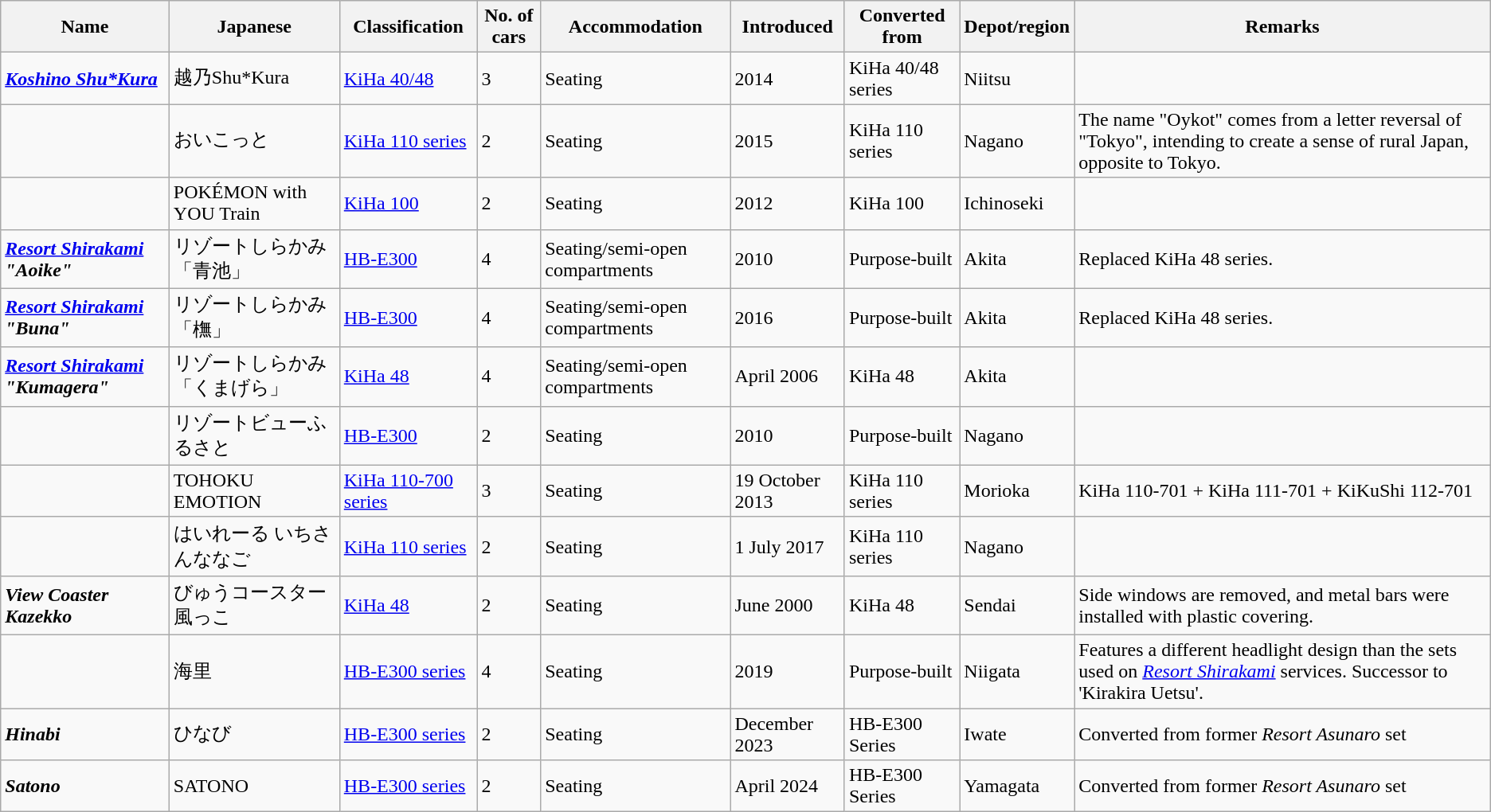<table class="wikitable">
<tr>
<th>Name</th>
<th>Japanese</th>
<th>Classification</th>
<th>No. of cars</th>
<th>Accommodation</th>
<th>Introduced</th>
<th>Converted from</th>
<th>Depot/region</th>
<th>Remarks</th>
</tr>
<tr>
<td><strong><em><a href='#'>Koshino Shu*Kura</a></em></strong></td>
<td>越乃Shu*Kura</td>
<td><a href='#'>KiHa 40/48</a></td>
<td>3</td>
<td>Seating</td>
<td>2014</td>
<td>KiHa 40/48 series</td>
<td>Niitsu</td>
<td></td>
</tr>
<tr>
<td><strong><em></em></strong></td>
<td>おいこっと</td>
<td><a href='#'>KiHa 110 series</a></td>
<td>2</td>
<td>Seating</td>
<td>2015</td>
<td>KiHa 110 series</td>
<td>Nagano</td>
<td>The name "Oykot" comes from a letter reversal of "Tokyo", intending to create a sense of rural Japan, opposite to Tokyo.</td>
</tr>
<tr>
<td><strong><em></em></strong></td>
<td>POKÉMON with YOU Train</td>
<td><a href='#'>KiHa 100</a></td>
<td>2</td>
<td>Seating</td>
<td>2012</td>
<td>KiHa 100</td>
<td>Ichinoseki</td>
<td></td>
</tr>
<tr>
<td><strong><em><a href='#'>Resort Shirakami</a> "Aoike"</em></strong></td>
<td>リゾートしらかみ「青池」</td>
<td><a href='#'>HB-E300</a></td>
<td>4</td>
<td>Seating/semi-open compartments</td>
<td>2010</td>
<td>Purpose-built</td>
<td>Akita</td>
<td>Replaced KiHa 48 series.</td>
</tr>
<tr>
<td><strong><em><a href='#'>Resort Shirakami</a> "Buna"</em></strong></td>
<td>リゾートしらかみ「橅」</td>
<td><a href='#'>HB-E300</a></td>
<td>4</td>
<td>Seating/semi-open compartments</td>
<td>2016</td>
<td>Purpose-built</td>
<td>Akita</td>
<td>Replaced KiHa 48 series.</td>
</tr>
<tr>
<td><strong><em><a href='#'>Resort Shirakami</a> "Kumagera"</em></strong></td>
<td>リゾートしらかみ「くまげら」</td>
<td><a href='#'>KiHa 48</a></td>
<td>4</td>
<td>Seating/semi-open compartments</td>
<td>April 2006</td>
<td>KiHa 48</td>
<td>Akita</td>
<td></td>
</tr>
<tr>
<td><strong><em></em></strong></td>
<td>リゾートビューふるさと</td>
<td><a href='#'>HB-E300</a></td>
<td>2</td>
<td>Seating</td>
<td>2010</td>
<td>Purpose-built</td>
<td>Nagano</td>
<td></td>
</tr>
<tr>
<td><strong><em></em></strong></td>
<td>TOHOKU EMOTION</td>
<td><a href='#'>KiHa 110-700 series</a></td>
<td>3</td>
<td>Seating</td>
<td>19 October 2013</td>
<td>KiHa 110 series</td>
<td>Morioka</td>
<td>KiHa 110-701 + KiHa 111-701 + KiKuShi 112-701</td>
</tr>
<tr>
<td><strong><em></em></strong></td>
<td>はいれーる いちさんななご</td>
<td><a href='#'>KiHa 110 series</a></td>
<td>2</td>
<td>Seating</td>
<td>1 July 2017</td>
<td>KiHa 110 series</td>
<td>Nagano</td>
<td></td>
</tr>
<tr>
<td><strong><em>View Coaster Kazekko</em></strong></td>
<td>びゅうコースター風っこ</td>
<td><a href='#'>KiHa 48</a></td>
<td>2</td>
<td>Seating</td>
<td>June 2000</td>
<td>KiHa 48</td>
<td>Sendai</td>
<td>Side windows are removed, and metal bars were installed with plastic covering.</td>
</tr>
<tr>
<td><strong><em></em></strong></td>
<td>海里</td>
<td><a href='#'>HB-E300 series</a></td>
<td>4</td>
<td>Seating</td>
<td>2019</td>
<td>Purpose-built</td>
<td>Niigata</td>
<td>Features a different headlight design than the sets used on <em><a href='#'>Resort Shirakami</a></em> services. Successor to 'Kirakira Uetsu'.</td>
</tr>
<tr>
<td><strong><em>Hinabi</em></strong></td>
<td>ひなび</td>
<td><a href='#'>HB-E300 series</a></td>
<td>2</td>
<td>Seating</td>
<td>December 2023</td>
<td>HB-E300 Series</td>
<td>Iwate</td>
<td>Converted from former <em>Resort Asunaro</em> set</td>
</tr>
<tr>
<td><strong><em>Satono</em></strong></td>
<td>SATONO</td>
<td><a href='#'>HB-E300 series</a></td>
<td>2</td>
<td>Seating</td>
<td>April 2024</td>
<td>HB-E300 Series</td>
<td>Yamagata</td>
<td>Converted from former <em>Resort Asunaro</em> set</td>
</tr>
</table>
